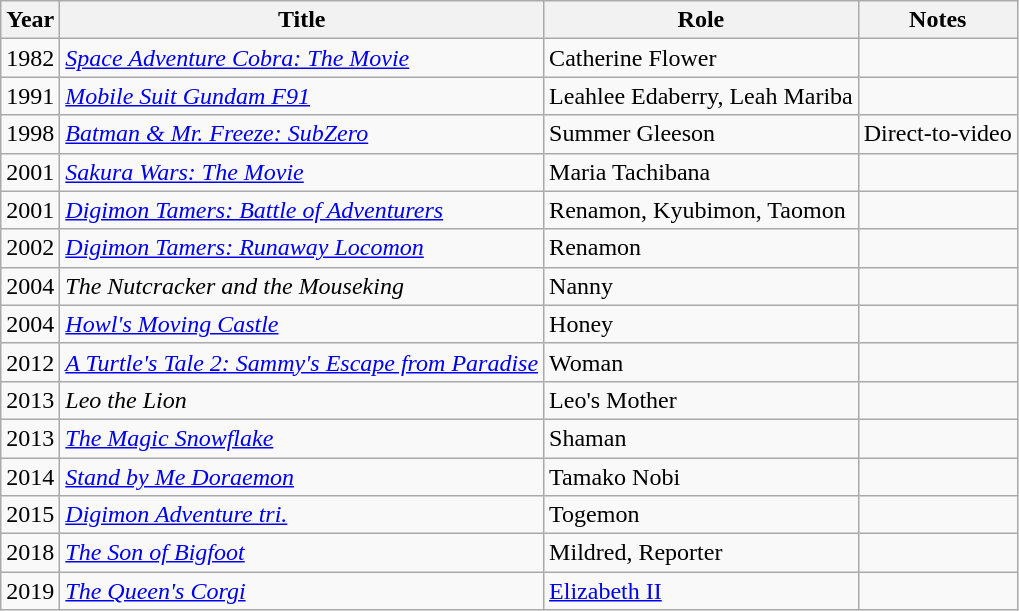<table class="wikitable sortable">
<tr>
<th>Year</th>
<th>Title</th>
<th>Role</th>
<th>Notes</th>
</tr>
<tr>
<td>1982</td>
<td><em><a href='#'>Space Adventure Cobra: The Movie</a></em></td>
<td>Catherine Flower</td>
<td></td>
</tr>
<tr>
<td>1991</td>
<td><em><a href='#'>Mobile Suit Gundam F91</a></em></td>
<td>Leahlee Edaberry, Leah Mariba</td>
<td></td>
</tr>
<tr>
<td>1998</td>
<td><em><a href='#'>Batman & Mr. Freeze: SubZero</a></em></td>
<td>Summer Gleeson</td>
<td>Direct-to-video</td>
</tr>
<tr>
<td>2001</td>
<td><em><a href='#'>Sakura Wars: The Movie</a></em></td>
<td>Maria Tachibana</td>
<td></td>
</tr>
<tr>
<td>2001</td>
<td><em><a href='#'>Digimon Tamers: Battle of Adventurers</a></em></td>
<td>Renamon, Kyubimon, Taomon</td>
<td></td>
</tr>
<tr>
<td>2002</td>
<td><em><a href='#'>Digimon Tamers: Runaway Locomon</a></em></td>
<td>Renamon</td>
<td></td>
</tr>
<tr>
<td>2004</td>
<td><em>The Nutcracker and the Mouseking</em></td>
<td>Nanny</td>
<td></td>
</tr>
<tr>
<td>2004</td>
<td><em><a href='#'>Howl's Moving Castle</a></em></td>
<td>Honey</td>
<td></td>
</tr>
<tr>
<td>2012</td>
<td><em><a href='#'>A Turtle's Tale 2: Sammy's Escape from Paradise</a></em></td>
<td>Woman</td>
<td></td>
</tr>
<tr>
<td>2013</td>
<td><em>Leo the Lion</em></td>
<td>Leo's Mother</td>
<td></td>
</tr>
<tr>
<td>2013</td>
<td><em><a href='#'>The Magic Snowflake</a></em></td>
<td>Shaman</td>
<td></td>
</tr>
<tr>
<td>2014</td>
<td><em><a href='#'>Stand by Me Doraemon</a></em></td>
<td>Tamako Nobi</td>
<td></td>
</tr>
<tr>
<td>2015</td>
<td><em><a href='#'>Digimon Adventure tri.</a></em></td>
<td>Togemon</td>
<td></td>
</tr>
<tr>
<td>2018</td>
<td><em><a href='#'>The Son of Bigfoot</a></em></td>
<td>Mildred, Reporter</td>
<td></td>
</tr>
<tr>
<td>2019</td>
<td><em><a href='#'>The Queen's Corgi</a></em></td>
<td><a href='#'>Elizabeth II</a></td>
<td></td>
</tr>
</table>
